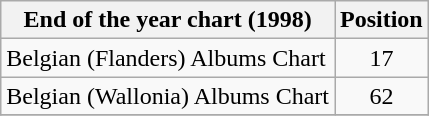<table class="wikitable sortable">
<tr>
<th align="left">End of the year chart (1998)</th>
<th align="center">Position</th>
</tr>
<tr>
<td align="left">Belgian (Flanders) Albums Chart</td>
<td align="center">17</td>
</tr>
<tr>
<td align="left">Belgian (Wallonia) Albums Chart</td>
<td align="center">62</td>
</tr>
<tr>
</tr>
</table>
